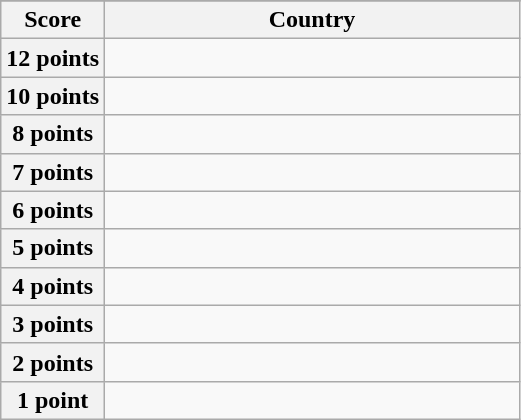<table class="wikitable">
<tr>
</tr>
<tr>
<th scope="col" width="20%">Score</th>
<th scope="col">Country</th>
</tr>
<tr>
<th scope="row">12 points</th>
<td></td>
</tr>
<tr>
<th scope="row">10 points</th>
<td></td>
</tr>
<tr>
<th scope="row">8 points</th>
<td></td>
</tr>
<tr>
<th scope="row">7 points</th>
<td></td>
</tr>
<tr>
<th scope="row">6 points</th>
<td></td>
</tr>
<tr>
<th scope="row">5 points</th>
<td></td>
</tr>
<tr>
<th scope="row">4 points</th>
<td></td>
</tr>
<tr>
<th scope="row">3 points</th>
<td></td>
</tr>
<tr>
<th scope="row">2 points</th>
<td></td>
</tr>
<tr>
<th scope="row">1 point</th>
<td></td>
</tr>
</table>
